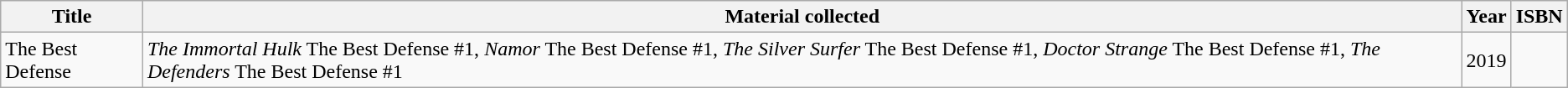<table class="wikitable sortable">
<tr>
<th>Title</th>
<th>Material collected</th>
<th>Year</th>
<th>ISBN</th>
</tr>
<tr>
<td>The Best Defense</td>
<td><em>The Immortal Hulk</em> The Best Defense #1, <em>Namor</em> The Best Defense #1, <em>The Silver Surfer</em> The Best Defense #1, <em>Doctor Strange</em> The Best Defense #1, <em>The Defenders</em> The Best Defense #1</td>
<td>2019</td>
<td></td>
</tr>
</table>
